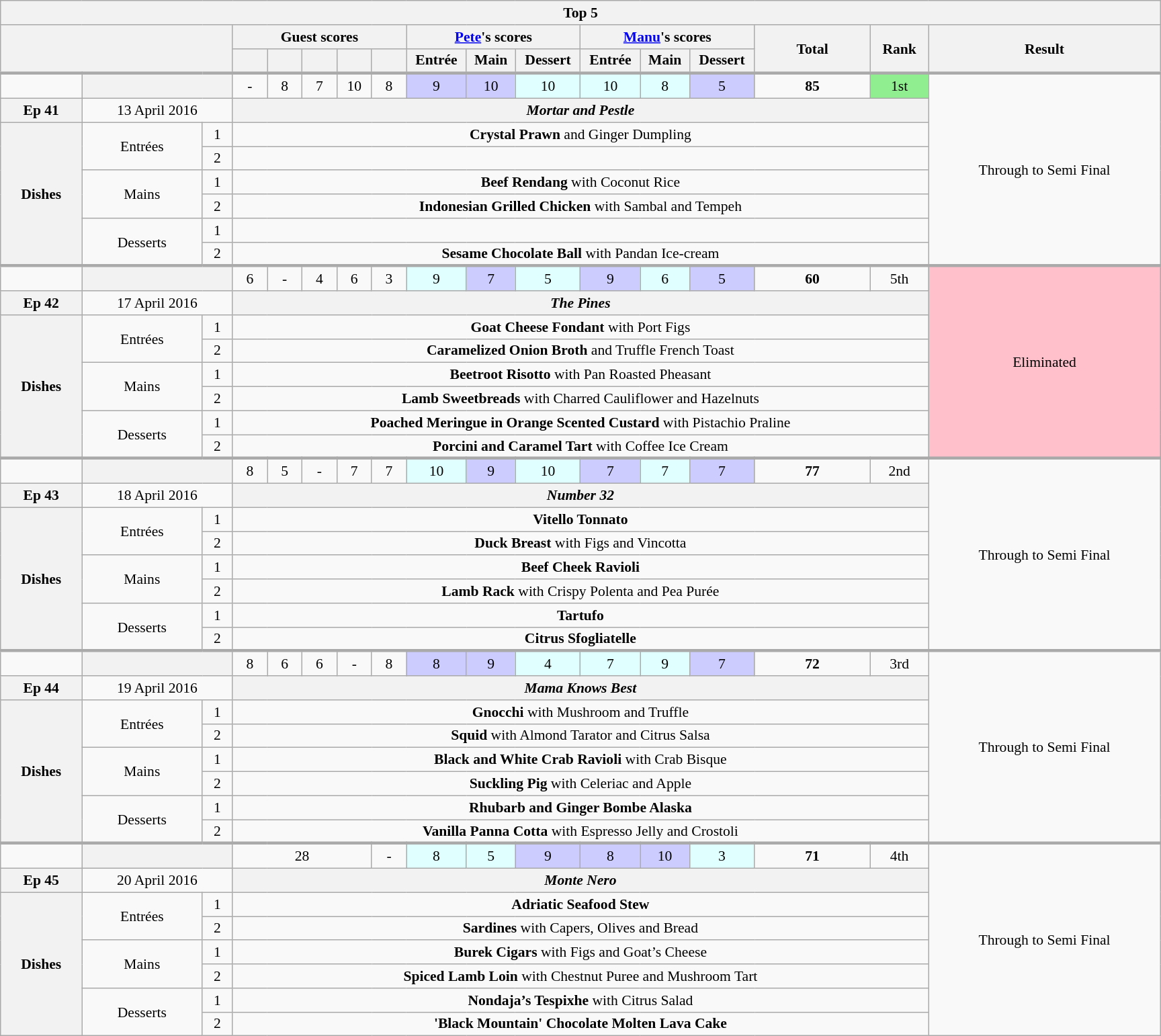<table class="wikitable plainrowheaders" style="margin: 1em auto; text-align:center; font-size:90%; width:80em;">
<tr>
<th colspan="19" >Top 5</th>
</tr>
<tr>
<th scope="col" rowspan="2" colspan="3" style="width:20%;"></th>
<th scope="col" colspan="5" style="width:15%;">Guest scores</th>
<th scope="col" colspan="3" style="width:15%;"><a href='#'>Pete</a>'s scores</th>
<th scope="col" colspan="3" style="width:15%;"><a href='#'>Manu</a>'s scores</th>
<th scope="col" rowspan="2" style="width:10%;">Total<br><small></small></th>
<th scope="col" rowspan="2" style="width:5%;">Rank</th>
<th scope="col" rowspan="2" style="width:20%;">Result</th>
</tr>
<tr>
<th scope="col" style="width:3%;"></th>
<th scope="col" style="width:3%;"></th>
<th scope="col" style="width:3%;"></th>
<th scope="col" style="width:3%;"></th>
<th scope="col" style="width:3%;"></th>
<th scope="col">Entrée</th>
<th scope="col">Main</th>
<th scope="col">Dessert</th>
<th scope="col">Entrée</th>
<th scope="col">Main</th>
<th scope="col">Dessert</th>
</tr>
<tr style="border-top:3px solid #aaa;">
<td></td>
<th style="text-align:centre" colspan="2"></th>
<td>-</td>
<td>8</td>
<td>7</td>
<td>10</td>
<td>8</td>
<td style="background:#CCCCFF">9</td>
<td style="background:#CCCCFF">10</td>
<td style="background:#E0FFFF">10</td>
<td style="background:#E0FFFF">10</td>
<td style="background:#E0FFFF">8</td>
<td style="background:#CCCCFF">5</td>
<td><strong>85</strong></td>
<td style="background:lightgreen">1st</td>
<td rowspan="8">Through to Semi Final</td>
</tr>
<tr>
<th>Ep 41</th>
<td colspan="2">13 April 2016</td>
<th colspan="13"><em>Mortar and Pestle</em></th>
</tr>
<tr>
<th rowspan="6">Dishes</th>
<td rowspan=2>Entrées</td>
<td>1</td>
<td colspan="13"><strong>Crystal Prawn</strong> and Ginger Dumpling</td>
</tr>
<tr>
<td>2</td>
<td colspan="13"></td>
</tr>
<tr>
<td rowspan=2>Mains</td>
<td>1</td>
<td colspan="13"><strong>Beef Rendang</strong> with Coconut Rice</td>
</tr>
<tr>
<td>2</td>
<td colspan="13"><strong>Indonesian Grilled Chicken</strong> with Sambal and Tempeh</td>
</tr>
<tr>
<td rowspan=2>Desserts</td>
<td>1</td>
<td colspan="13"></td>
</tr>
<tr>
<td>2</td>
<td colspan=13><strong> Sesame Chocolate Ball</strong> with Pandan Ice-cream</td>
</tr>
<tr>
</tr>
<tr style="border-top:3px solid #aaa;">
<td></td>
<th style="text-align:centre" colspan="2"></th>
<td>6</td>
<td>-</td>
<td>4</td>
<td>6</td>
<td>3</td>
<td style="background:#E0FFFF">9</td>
<td style="background:#CCCCFF">7</td>
<td style="background:#E0FFFF">5</td>
<td style="background:#CCCCFF">9</td>
<td style="background:#E0FFFF">6</td>
<td style="background:#CCCCFF">5</td>
<td><strong>60</strong></td>
<td>5th</td>
<td style="background:pink" rowspan="8">Eliminated</td>
</tr>
<tr>
<th>Ep 42</th>
<td colspan="2">17 April 2016</td>
<th colspan="13"><em>The Pines</em></th>
</tr>
<tr>
<th rowspan="6">Dishes</th>
<td rowspan=2>Entrées</td>
<td>1</td>
<td colspan="13"><strong> Goat Cheese Fondant</strong> with Port Figs</td>
</tr>
<tr>
<td>2</td>
<td colspan="13"><strong> Caramelized Onion Broth</strong>  and Truffle French Toast</td>
</tr>
<tr>
<td rowspan=2>Mains</td>
<td>1</td>
<td colspan="13"><strong>Beetroot Risotto</strong> with Pan Roasted Pheasant</td>
</tr>
<tr>
<td>2</td>
<td colspan="13"><strong>Lamb Sweetbreads</strong> with Charred Cauliflower and Hazelnuts</td>
</tr>
<tr>
<td rowspan=2>Desserts</td>
<td>1</td>
<td colspan="13"><strong> Poached Meringue in Orange Scented Custard</strong> with Pistachio Praline</td>
</tr>
<tr>
<td>2</td>
<td colspan="13"><strong> Porcini and Caramel Tart</strong> with Coffee Ice Cream</td>
</tr>
<tr>
</tr>
<tr style="border-top:3px solid #aaa;">
<td></td>
<th style="text-align:centre" colspan=2></th>
<td>8</td>
<td>5</td>
<td>-</td>
<td>7</td>
<td>7</td>
<td style="background:#E0FFFF">10</td>
<td style="background:#CCCCFF">9</td>
<td style="background:#E0FFFF">10</td>
<td style="background:#CCCCFF">7</td>
<td style="background:#E0FFFF">7</td>
<td style="background:#CCCCFF">7</td>
<td><strong>77</strong></td>
<td>2nd</td>
<td rowspan="8">Through to Semi Final</td>
</tr>
<tr>
<th>Ep 43</th>
<td colspan=2>18 April 2016</td>
<th colspan="13"><em>Number 32</em></th>
</tr>
<tr>
<th rowspan="6">Dishes</th>
<td rowspan=2>Entrées</td>
<td>1</td>
<td colspan="13"><strong>Vitello Tonnato</strong></td>
</tr>
<tr>
<td>2</td>
<td colspan="13"><strong>Duck Breast</strong> with Figs and Vincotta</td>
</tr>
<tr>
<td rowspan=2>Mains</td>
<td>1</td>
<td colspan="13"><strong> Beef Cheek Ravioli</strong></td>
</tr>
<tr>
<td>2</td>
<td colspan="13"><strong>Lamb Rack</strong> with Crispy Polenta and Pea Purée</td>
</tr>
<tr>
<td rowspan=2>Desserts</td>
<td>1</td>
<td colspan="13"><strong>Tartufo</strong></td>
</tr>
<tr>
<td>2</td>
<td colspan="13"><strong>Citrus Sfogliatelle</strong></td>
</tr>
<tr>
</tr>
<tr style="border-top:3px solid #aaa;">
<td></td>
<th style="text-align:centre" colspan=2></th>
<td>8</td>
<td>6</td>
<td>6</td>
<td>-</td>
<td>8</td>
<td style="background:#CCCCFF">8</td>
<td style="background:#CCCCFF">9</td>
<td style="background:#E0FFFF">4</td>
<td style="background:#E0FFFF">7</td>
<td style="background:#E0FFFF">9</td>
<td style="background:#CCCCFF">7</td>
<td><strong>72</strong></td>
<td>3rd</td>
<td rowspan="8">Through to Semi Final</td>
</tr>
<tr>
<th>Ep 44</th>
<td colspan=2>19 April 2016</td>
<th colspan="13"><em>Mama Knows Best</em></th>
</tr>
<tr>
<th rowspan="6">Dishes</th>
<td rowspan=2>Entrées</td>
<td>1</td>
<td colspan="13"><strong>Gnocchi</strong> with Mushroom and Truffle</td>
</tr>
<tr>
<td>2</td>
<td colspan="13"><strong>Squid</strong> with Almond Tarator and Citrus Salsa</td>
</tr>
<tr>
<td rowspan=2>Mains</td>
<td>1</td>
<td colspan="13"><strong>Black and White Crab Ravioli</strong> with Crab Bisque</td>
</tr>
<tr>
<td>2</td>
<td colspan="13"><strong>Suckling Pig</strong> with Celeriac and Apple</td>
</tr>
<tr>
<td rowspan=2>Desserts</td>
<td>1</td>
<td colspan="13"><strong>Rhubarb and Ginger Bombe Alaska</strong></td>
</tr>
<tr>
<td>2</td>
<td colspan="13"><strong>Vanilla Panna Cotta</strong> with Espresso Jelly and Crostoli</td>
</tr>
<tr>
</tr>
<tr style="border-top:3px solid #aaa;">
<td></td>
<th style="text-align:centre" colspan=2></th>
<td colspan="4">28</td>
<td>-</td>
<td style="background:#E0FFFF">8</td>
<td style="background:#E0FFFF">5</td>
<td style="background:#CCCCFF">9</td>
<td style="background:#CCCCFF">8</td>
<td style="background:#CCCCFF">10</td>
<td style="background:#E0FFFF">3</td>
<td><strong>71</strong></td>
<td>4th</td>
<td rowspan="8">Through to Semi Final</td>
</tr>
<tr>
<th>Ep 45</th>
<td colspan=2>20 April 2016</td>
<th colspan="13"><em>Monte Nero</em></th>
</tr>
<tr>
<th rowspan="6">Dishes</th>
<td rowspan=2>Entrées</td>
<td>1</td>
<td colspan="13"><strong>Adriatic Seafood Stew</strong></td>
</tr>
<tr>
<td>2</td>
<td colspan="13"><strong>Sardines</strong> with Capers, Olives and Bread</td>
</tr>
<tr>
<td rowspan=2>Mains</td>
<td>1</td>
<td colspan="13"><strong> Burek Cigars</strong> with Figs and Goat’s Cheese</td>
</tr>
<tr>
<td>2</td>
<td colspan="13"><strong>Spiced Lamb Loin</strong> with Chestnut Puree and Mushroom Tart</td>
</tr>
<tr>
<td rowspan=2>Desserts</td>
<td>1</td>
<td colspan="13"><strong>Nondaja’s Tespixhe</strong> with Citrus Salad</td>
</tr>
<tr>
<td>2</td>
<td colspan="13"><strong> 'Black Mountain' Chocolate Molten Lava Cake</strong></td>
</tr>
</table>
